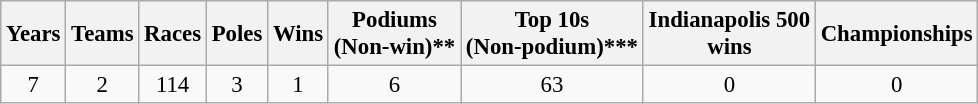<table class="wikitable" style="text-align:center; font-size:95%">
<tr>
<th scope="col">Years</th>
<th scope="col">Teams</th>
<th scope="col">Races</th>
<th scope="col">Poles</th>
<th scope="col">Wins</th>
<th scope="col">Podiums<br>(Non-win)**</th>
<th scope="col">Top 10s<br>(Non-podium)***</th>
<th scope="col">Indianapolis 500<br> wins</th>
<th scope="col">Championships</th>
</tr>
<tr>
<td>7</td>
<td>2</td>
<td>114</td>
<td>3</td>
<td>1</td>
<td>6</td>
<td>63</td>
<td>0</td>
<td>0</td>
</tr>
</table>
